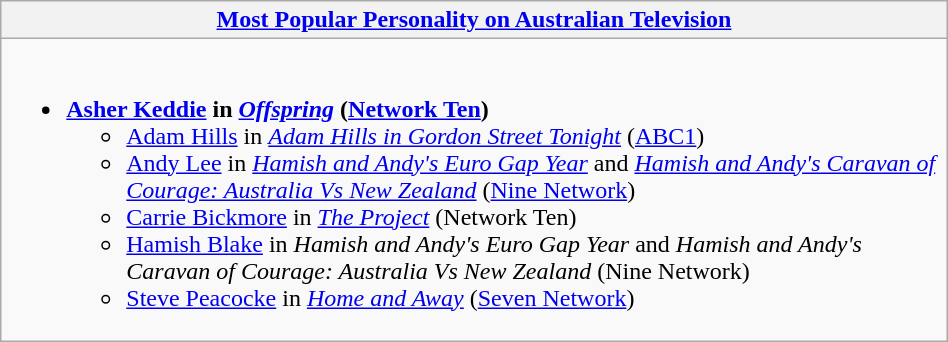<table class=wikitable width="50%">
<tr>
<th width="25%"><a href='#'>Most Popular Personality on Australian Television</a></th>
</tr>
<tr>
<td valign="top"><br><ul><li><strong><a href='#'>Asher Keddie</a> in <em><a href='#'>Offspring</a></em> (<a href='#'>Network Ten</a>)</strong><ul><li><a href='#'>Adam Hills</a> in <em><a href='#'>Adam Hills in Gordon Street Tonight</a></em> (<a href='#'>ABC1</a>)</li><li><a href='#'>Andy Lee</a> in <em><a href='#'>Hamish and Andy's Euro Gap Year</a></em> and <em><a href='#'>Hamish and Andy's Caravan of Courage: Australia Vs New Zealand</a></em> (<a href='#'>Nine Network</a>)</li><li><a href='#'>Carrie Bickmore</a> in <em><a href='#'>The Project</a></em> (Network Ten)</li><li><a href='#'>Hamish Blake</a> in <em>Hamish and Andy's Euro Gap Year</em> and <em>Hamish and Andy's Caravan of Courage: Australia Vs New Zealand</em> (Nine Network)</li><li><a href='#'>Steve Peacocke</a> in <em><a href='#'>Home and Away</a></em> (<a href='#'>Seven Network</a>)</li></ul></li></ul></td>
</tr>
</table>
